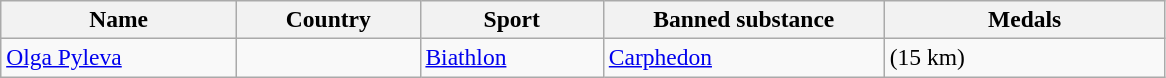<table class="wikitable"  style="font-size:98%; font-size:98%;">
<tr>
<th style="width:150px;">Name</th>
<th style="width:115px;">Country</th>
<th style="width:115px;">Sport</th>
<th style="width:180px;">Banned substance</th>
<th style="width:180px;">Medals</th>
</tr>
<tr>
<td><a href='#'>Olga Pyleva</a></td>
<td></td>
<td><a href='#'>Biathlon</a></td>
<td><a href='#'>Carphedon</a></td>
<td> (15 km)</td>
</tr>
</table>
